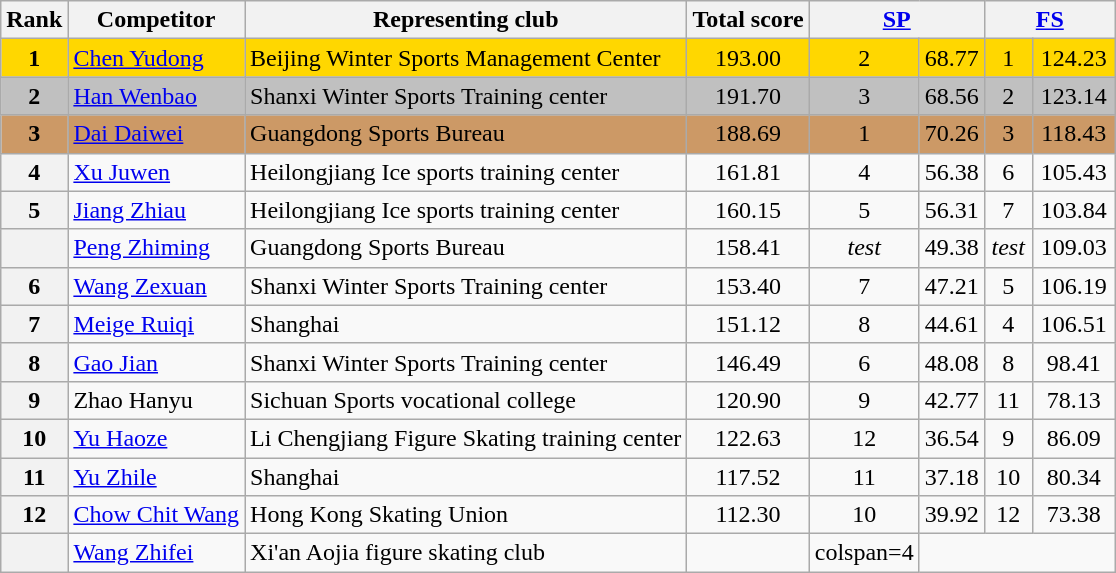<table class="wikitable sortable">
<tr>
<th>Rank</th>
<th>Competitor</th>
<th>Representing club</th>
<th>Total score</th>
<th colspan="2" width="80px" align="center"><a href='#'>SP</a></th>
<th colspan="2" width="80px" align="center"><a href='#'>FS</a></th>
</tr>
<tr bgcolor="gold">
<td align="center"><strong>1</strong></td>
<td><a href='#'>Chen Yudong</a></td>
<td>Beijing Winter Sports Management Center</td>
<td align="center">193.00</td>
<td align="center">2</td>
<td align="center">68.77</td>
<td align="center">1</td>
<td align="center">124.23</td>
</tr>
<tr bgcolor="silver">
<td align="center"><strong>2</strong></td>
<td><a href='#'>Han Wenbao</a></td>
<td>Shanxi Winter Sports Training center</td>
<td align="center">191.70</td>
<td align="center">3</td>
<td align="center">68.56</td>
<td align="center">2</td>
<td align="center">123.14</td>
</tr>
<tr bgcolor="cc9966">
<td align="center"><strong>3</strong></td>
<td><a href='#'>Dai Daiwei</a></td>
<td>Guangdong Sports Bureau</td>
<td align="center">188.69</td>
<td align="center">1</td>
<td align="center">70.26</td>
<td align="center">3</td>
<td align="center">118.43</td>
</tr>
<tr>
<th>4</th>
<td><a href='#'>Xu Juwen</a></td>
<td>Heilongjiang Ice sports training center</td>
<td align="center">161.81</td>
<td align="center">4</td>
<td align="center">56.38</td>
<td align="center">6</td>
<td align="center">105.43</td>
</tr>
<tr>
<th>5</th>
<td><a href='#'>Jiang Zhiau</a></td>
<td>Heilongjiang Ice sports training center</td>
<td align="center">160.15</td>
<td align="center">5</td>
<td align="center">56.31</td>
<td align="center">7</td>
<td align="center">103.84</td>
</tr>
<tr>
<th></th>
<td><a href='#'>Peng Zhiming</a></td>
<td>Guangdong Sports Bureau</td>
<td align="center">158.41</td>
<td align="center"><em>test</em></td>
<td align="center">49.38</td>
<td align="center"><em>test</em></td>
<td align="center">109.03</td>
</tr>
<tr>
<th>6</th>
<td><a href='#'>Wang Zexuan</a></td>
<td>Shanxi Winter Sports Training center</td>
<td align="center">153.40</td>
<td align="center">7</td>
<td align="center">47.21</td>
<td align="center">5</td>
<td align="center">106.19</td>
</tr>
<tr>
<th>7</th>
<td><a href='#'>Meige Ruiqi</a></td>
<td>Shanghai</td>
<td align="center">151.12</td>
<td align="center">8</td>
<td align="center">44.61</td>
<td align="center">4</td>
<td align="center">106.51</td>
</tr>
<tr>
<th>8</th>
<td><a href='#'>Gao Jian</a></td>
<td>Shanxi Winter Sports Training center</td>
<td align="center">146.49</td>
<td align="center">6</td>
<td align="center">48.08</td>
<td align="center">8</td>
<td align="center">98.41</td>
</tr>
<tr>
<th>9</th>
<td>Zhao Hanyu</td>
<td>Sichuan Sports vocational college</td>
<td align="center">120.90</td>
<td align="center">9</td>
<td align="center">42.77</td>
<td align="center">11</td>
<td align="center">78.13</td>
</tr>
<tr>
<th>10</th>
<td><a href='#'>Yu Haoze</a></td>
<td>Li Chengjiang Figure Skating training center</td>
<td align="center">122.63</td>
<td align="center">12</td>
<td align="center">36.54</td>
<td align="center">9</td>
<td align="center">86.09</td>
</tr>
<tr>
<th>11</th>
<td><a href='#'>Yu Zhile</a></td>
<td>Shanghai</td>
<td align="center">117.52</td>
<td align="center">11</td>
<td align="center">37.18</td>
<td align="center">10</td>
<td align="center">80.34</td>
</tr>
<tr>
<th>12</th>
<td><a href='#'>Chow Chit Wang</a></td>
<td>Hong Kong Skating Union</td>
<td align="center">112.30</td>
<td align="center">10</td>
<td align="center">39.92</td>
<td align="center">12</td>
<td align="center">73.38</td>
</tr>
<tr>
<th></th>
<td><a href='#'>Wang Zhifei</a></td>
<td>Xi'an Aojia figure skating club</td>
<td></td>
<td>colspan=4 </td>
</tr>
</table>
